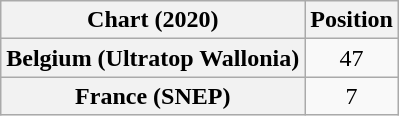<table class="wikitable sortable plainrowheaders" style="text-align:center">
<tr>
<th scope="col">Chart (2020)</th>
<th scope="col">Position</th>
</tr>
<tr>
<th scope="row">Belgium (Ultratop Wallonia)</th>
<td>47</td>
</tr>
<tr>
<th scope="row">France (SNEP)</th>
<td>7</td>
</tr>
</table>
